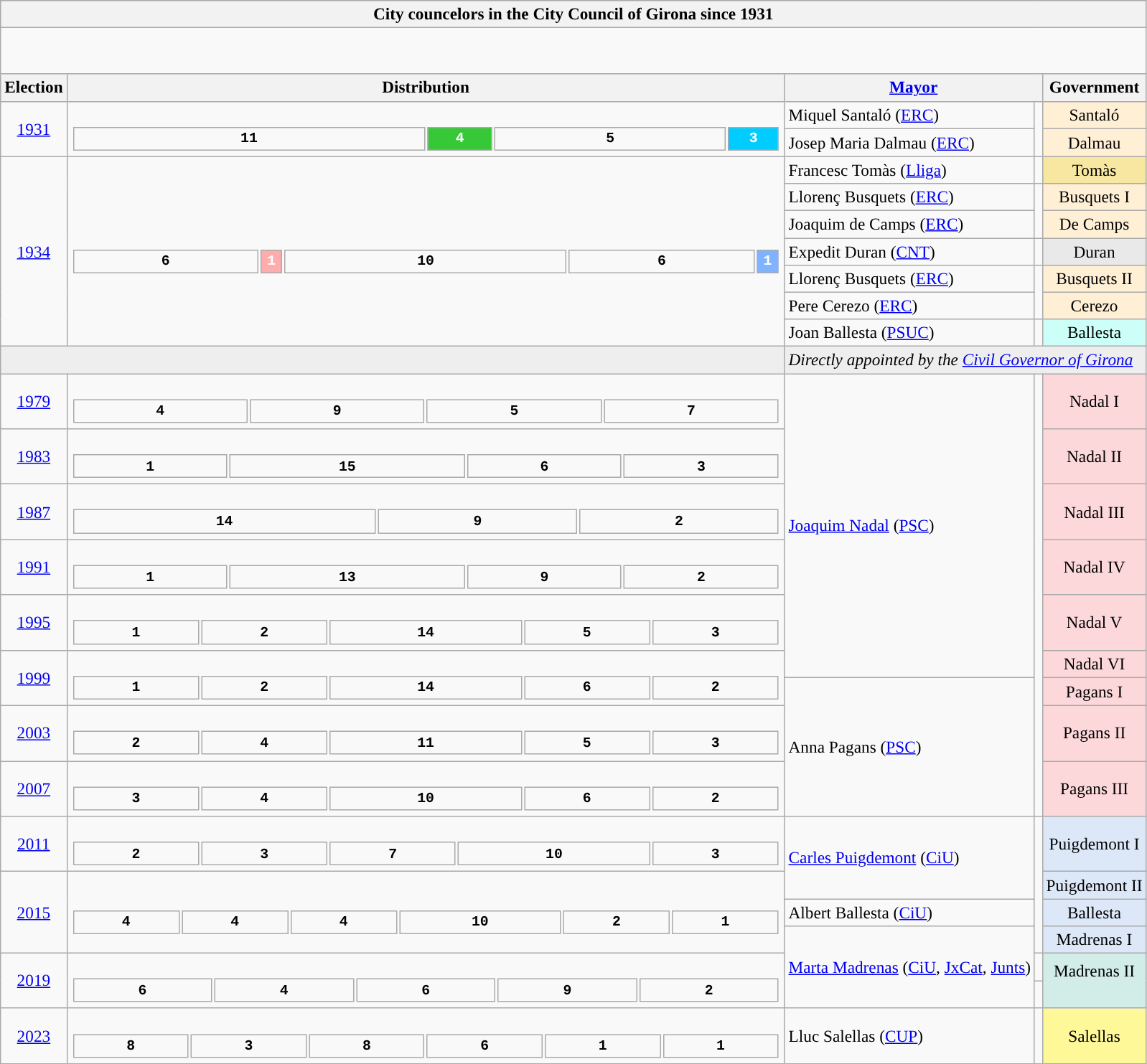<table class="wikitable" style="font-size:97%;">
<tr bgcolor="#CCCCCC">
<th colspan="5">City councelors in the City Council of Girona since 1931</th>
</tr>
<tr>
<td colspan="5"><br>





<br>















</td>
</tr>
<tr bgcolor="#CCCCCC">
<th>Election</th>
<th>Distribution</th>
<th colspan="2"><a href='#'>Mayor</a></th>
<th>Government </th>
</tr>
<tr>
<td rowspan="2" align=center><a href='#'>1931</a></td>
<td rowspan="2"><br><table style="width:50em; font-size:85%; text-align:center; font-family:Courier New;">
<tr style="font-weight:bold">
<td style="background:">11</td>
<td style="background:#37c837; width:4em; color:white;">4</td>
<td style="background:">5</td>
<td style="background:#00ccff; width:3em; color:white;">3</td>
</tr>
</table>
</td>
<td>Miquel Santaló (<a href='#'>ERC</a>) </td>
<td rowspan="2" style="background:"></td>
<td style="text-align:center; background:#FFEFD5;">Santaló<br></td>
</tr>
<tr>
<td>Josep Maria Dalmau (<a href='#'>ERC</a>) </td>
<td style="text-align:center; background:#FFEFD5;">Dalmau<br></td>
</tr>
<tr>
<td rowspan="7" align=center><a href='#'>1934</a></td>
<td rowspan="7"><br><table style="width:50em; font-size:85%; text-align:center; font-family:Courier New;">
<tr style="font-weight:bold">
<td style="background:">6</td>
<td style="background:#ffacac; width:1em; color:white;">1</td>
<td style="background:">10</td>
<td style="background:">6</td>
<td style="background:#80B3FF; width:1em; color:white;">1</td>
</tr>
</table>
</td>
<td>Francesc Tomàs (<a href='#'>Lliga</a>) <br></td>
<td style="background:"></td>
<td style="text-align:center; background:#f8e7a0;">Tomàs<br></td>
</tr>
<tr>
<td>Llorenç Busquets (<a href='#'>ERC</a>) </td>
<td rowspan="2" style="background:"></td>
<td style="text-align:center; background:#FFEFD5;">Busquets I<br></td>
</tr>
<tr>
<td>Joaquim de Camps (<a href='#'>ERC</a>) </td>
<td style="text-align:center; background:#FFEFD5;">De Camps<br></td>
</tr>
<tr>
<td>Expedit Duran (<a href='#'>CNT</a>) </td>
<td style="background:"></td>
<td style="text-align:center; background:#E9E9E9;">Duran<br></td>
</tr>
<tr>
<td>Llorenç Busquets (<a href='#'>ERC</a>) </td>
<td rowspan="2" style="background:"></td>
<td style="text-align:center; background:#FFEFD5;">Busquets II<br></td>
</tr>
<tr>
<td>Pere Cerezo (<a href='#'>ERC</a>) </td>
<td style="text-align:center; background:#FFEFD5;">Cerezo<br></td>
</tr>
<tr>
<td>Joan Ballesta (<a href='#'>PSUC</a>) </td>
<td style="background:"></td>
<td style="text-align:center; background:#CCFFF8;">Ballesta<br></td>
</tr>
<tr>
<td colspan="2" style="background:#EEEEEE; text-align:center;"></td>
<td rowspan="1" colspan="3" style="background:#EEEEEE;"><em>Directly appointed by the <a href='#'>Civil Governor of Girona</a></em></td>
</tr>
<tr>
<td align=center><a href='#'>1979</a></td>
<td><br><table style="width:50em; font-size:85%; text-align:center; font-family:Courier New;">
<tr style="font-weight:bold">
<td style="background:">4</td>
<td style="background:">9</td>
<td style="background:">5</td>
<td style="background:">7</td>
</tr>
</table>
</td>
<td rowspan="6"><a href='#'>Joaquim Nadal</a> (<a href='#'>PSC</a>) </td>
<td rowspan="9" style="background:"></td>
<td style="text-align:center; background:#FCD8DA;">Nadal I<br></td>
</tr>
<tr>
<td align=center><a href='#'>1983</a></td>
<td><br><table style="width:50em; font-size:85%; text-align:center; font-family:Courier New;">
<tr style="font-weight:bold">
<td style="background:">1</td>
<td style="background:">15</td>
<td style="background:">6</td>
<td style="background:">3</td>
</tr>
</table>
</td>
<td style="text-align:center; background:#FCD8DA;">Nadal II<br></td>
</tr>
<tr>
<td align=center><a href='#'>1987</a></td>
<td><br><table style="width:50em; font-size:85%; text-align:center; font-family:Courier New;">
<tr style="font-weight:bold">
<td style="background:">14</td>
<td style="background:">9</td>
<td style="background:">2</td>
</tr>
</table>
</td>
<td style="text-align:center; background:#FCD8DA;">Nadal III<br></td>
</tr>
<tr>
<td align=center><a href='#'>1991</a></td>
<td><br><table style="width:50em; font-size:85%; text-align:center; font-family:Courier New;">
<tr style="font-weight:bold">
<td style="background:">1</td>
<td style="background:">13</td>
<td style="background:">9</td>
<td style="background:">2</td>
</tr>
</table>
</td>
<td style="text-align:center; background:#FCD8DA;">Nadal IV<br></td>
</tr>
<tr>
<td align=center><a href='#'>1995</a></td>
<td><br><table style="width:50em; font-size:85%; text-align:center; font-family:Courier New;">
<tr style="font-weight:bold">
<td style="background:">1</td>
<td style="background:">2</td>
<td style="background:">14</td>
<td style="background:">5</td>
<td style="background:">3</td>
</tr>
</table>
</td>
<td style="text-align:center; background:#FCD8DA;">Nadal V<br></td>
</tr>
<tr>
<td rowspan="2" align=center><a href='#'>1999</a></td>
<td rowspan="2"><br><table style="width:50em; font-size:85%; text-align:center; font-family:Courier New;">
<tr style="font-weight:bold">
<td style="background:">1</td>
<td style="background:">2</td>
<td style="background:">14</td>
<td style="background:">6</td>
<td style="background:">2</td>
</tr>
</table>
</td>
<td style="text-align:center; background:#FCD8DA;">Nadal VI<br></td>
</tr>
<tr>
<td rowspan="3">Anna Pagans (<a href='#'>PSC</a>) </td>
<td style="text-align:center; background:#FCD8DA;">Pagans I<br></td>
</tr>
<tr>
<td align=center><a href='#'>2003</a></td>
<td><br><table style="width:50em; font-size:85%; text-align:center; font-family:Courier New;">
<tr style="font-weight:bold">
<td style="background:">2</td>
<td style="background:">4</td>
<td style="background:">11</td>
<td style="background:">5</td>
<td style="background:">3</td>
</tr>
</table>
</td>
<td style="text-align:center; background:#FCD8DA;">Pagans II<br></td>
</tr>
<tr>
<td align=center><a href='#'>2007</a></td>
<td><br><table style="width:50em; font-size:85%; text-align:center; font-family:Courier New;">
<tr style="font-weight:bold">
<td style="background:">3</td>
<td style="background:">4</td>
<td style="background:">10</td>
<td style="background:">6</td>
<td style="background:">2</td>
</tr>
</table>
</td>
<td style="text-align:center; background:#FCD8DA;">Pagans III<br></td>
</tr>
<tr>
<td align=center><a href='#'>2011</a></td>
<td><br><table style="width:50em; font-size:85%; text-align:center; font-family:Courier New;">
<tr style="font-weight:bold">
<td style="background:">2</td>
<td style="background:">3</td>
<td style="background:">7</td>
<td style="background:">10</td>
<td style="background:">3</td>
</tr>
</table>
</td>
<td rowspan="2"><a href='#'>Carles Puigdemont</a> (<a href='#'>CiU</a>) </td>
<td rowspan="4" style="background:"></td>
<td style="text-align:center; background:#DCE7F8;">Puigdemont I<br></td>
</tr>
<tr>
<td rowspan="3" align=center><a href='#'>2015</a></td>
<td rowspan="3"><br><table style="width:50em; font-size:85%; text-align:center; font-family:Courier New;">
<tr style="font-weight:bold">
<td style="background:">4</td>
<td style="background:">4</td>
<td style="background:">4</td>
<td style="background:">10</td>
<td style="background:">2</td>
<td style="background:">1</td>
</tr>
</table>
</td>
<td style="text-align:center; background:#DCE7F8;">Puigdemont II<br></td>
</tr>
<tr>
<td>Albert Ballesta (<a href='#'>CiU</a>) </td>
<td style="text-align:center; background:#DCE7F8;">Ballesta<br></td>
</tr>
<tr>
<td rowspan="3"><a href='#'>Marta Madrenas</a> (<a href='#'>CiU</a>, <a href='#'>JxCat</a>, <a href='#'>Junts</a>) </td>
<td style="text-align:center; background:#DCE7F8;">Madrenas I<br></td>
</tr>
<tr>
<td rowspan="2" align=center><a href='#'>2019</a></td>
<td rowspan="2"><br><table style="width:50em; font-size:85%; text-align:center; font-family:Courier New;">
<tr style="font-weight:bold">
<td style="background:">6</td>
<td style="background:">4</td>
<td style="background:">6</td>
<td style="background:">9</td>
<td style="background:">2</td>
</tr>
</table>
</td>
<td style="background:"></td>
<td rowspan="2" style="text-align:center; background:#D2ECE7;">Madrenas II<br><br></td>
</tr>
<tr>
<td style="background:"></td>
</tr>
<tr>
<td align=center><a href='#'>2023</a></td>
<td><br><table style="width:50em; font-size:85%; text-align:center; font-family:Courier New;">
<tr style="font-weight:bold">
<td style="background:">8</td>
<td style="background:">3</td>
<td style="background:">8</td>
<td style="background:">6</td>
<td style="background:">1</td>
<td style="background:">1</td>
</tr>
</table>
</td>
<td rowspan="1">Lluc Salellas (<a href='#'>CUP</a>)</td>
<td rowspan="1" style="background:"></td>
<td style="text-align:center; background:#FFF899;">Salellas<br></td>
</tr>
</table>
